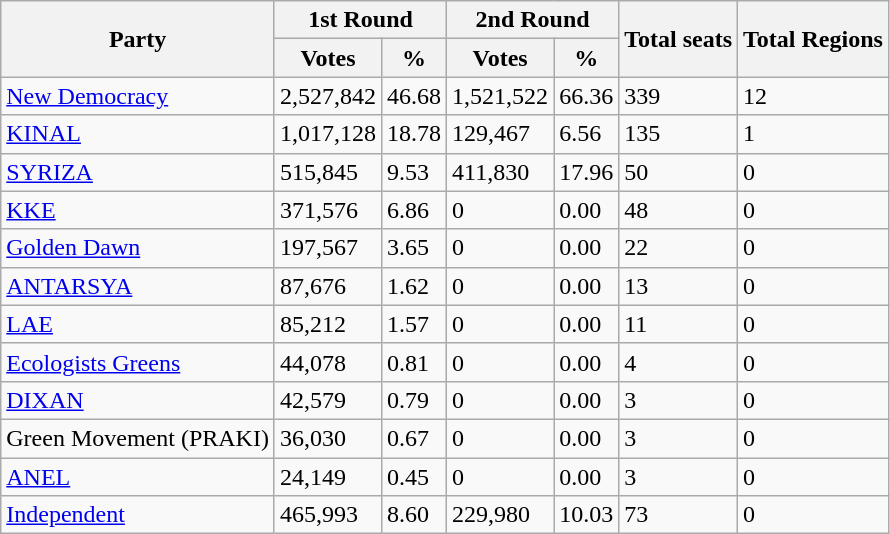<table class=wikitable>
<tr>
<th rowspan=2>Party</th>
<th colspan=2>1st Round</th>
<th colspan=2>2nd Round</th>
<th rowspan=2>Total seats</th>
<th rowspan=2>Total Regions</th>
</tr>
<tr>
<th>Votes</th>
<th>%</th>
<th>Votes</th>
<th>%</th>
</tr>
<tr>
<td><a href='#'>New Democracy</a></td>
<td>2,527,842</td>
<td>46.68</td>
<td>1,521,522</td>
<td>66.36</td>
<td>339</td>
<td>12</td>
</tr>
<tr>
<td><a href='#'>KINAL</a></td>
<td>1,017,128</td>
<td>18.78</td>
<td>129,467</td>
<td>6.56</td>
<td>135</td>
<td>1</td>
</tr>
<tr>
<td><a href='#'>SYRIZA</a></td>
<td>515,845</td>
<td>9.53</td>
<td>411,830</td>
<td>17.96</td>
<td>50</td>
<td>0</td>
</tr>
<tr>
<td><a href='#'>KKE</a></td>
<td>371,576</td>
<td>6.86</td>
<td>0</td>
<td>0.00</td>
<td>48</td>
<td>0</td>
</tr>
<tr>
<td><a href='#'>Golden Dawn</a></td>
<td>197,567</td>
<td>3.65</td>
<td>0</td>
<td>0.00</td>
<td>22</td>
<td>0</td>
</tr>
<tr>
<td><a href='#'>ANTARSYA</a></td>
<td>87,676</td>
<td>1.62</td>
<td>0</td>
<td>0.00</td>
<td>13</td>
<td>0</td>
</tr>
<tr>
<td><a href='#'>LAE</a></td>
<td>85,212</td>
<td>1.57</td>
<td>0</td>
<td>0.00</td>
<td>11</td>
<td>0</td>
</tr>
<tr>
<td><a href='#'>Ecologists Greens</a></td>
<td>44,078</td>
<td>0.81</td>
<td>0</td>
<td>0.00</td>
<td>4</td>
<td>0</td>
</tr>
<tr>
<td><a href='#'>DIXAN</a></td>
<td>42,579</td>
<td>0.79</td>
<td>0</td>
<td>0.00</td>
<td>3</td>
<td>0</td>
</tr>
<tr>
<td>Green Movement (PRAKI)</td>
<td>36,030</td>
<td>0.67</td>
<td>0</td>
<td>0.00</td>
<td>3</td>
<td>0</td>
</tr>
<tr>
<td><a href='#'>ANEL</a></td>
<td>24,149</td>
<td>0.45</td>
<td>0</td>
<td>0.00</td>
<td>3</td>
<td>0</td>
</tr>
<tr>
<td><a href='#'>Independent</a></td>
<td>465,993</td>
<td>8.60</td>
<td>229,980</td>
<td>10.03</td>
<td>73</td>
<td>0</td>
</tr>
</table>
